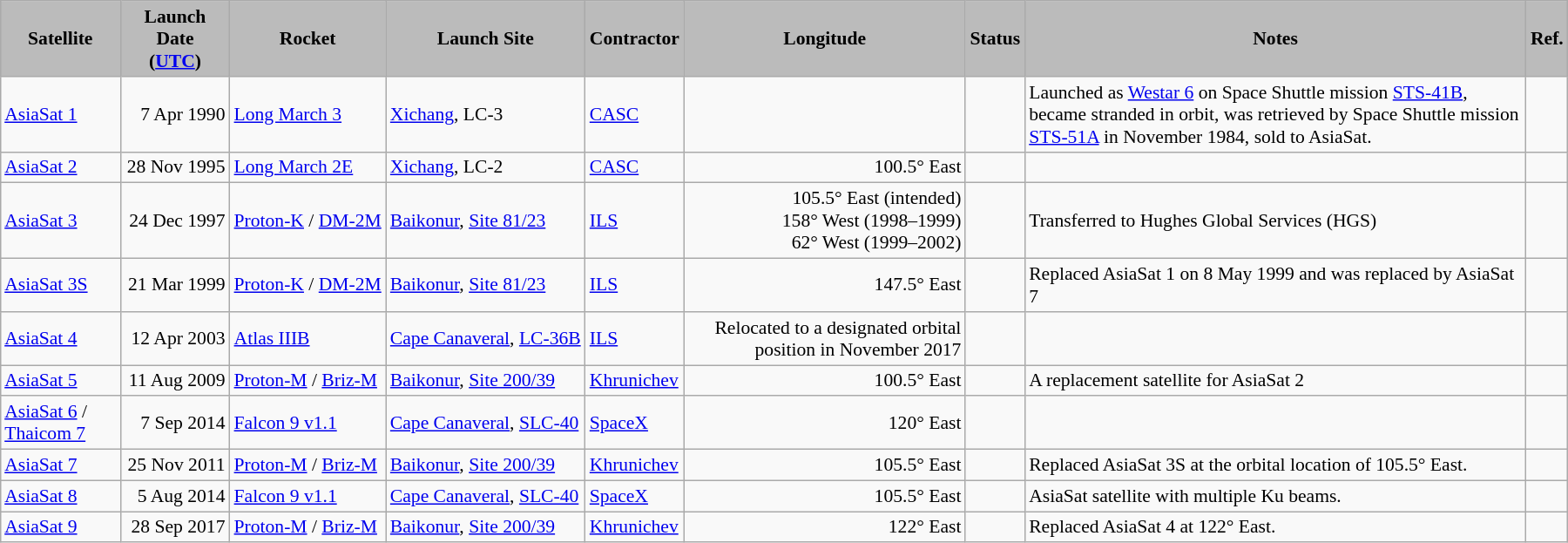<table class="wikitable" style="margin: 1em auto 1em auto; font-size:90%; width:95%;">
<tr>
<td style="text-align:center; background:#BBB"><strong>Satellite</strong></td>
<td style="text-align:center; background:#BBB"><strong>Launch Date<br>(<a href='#'>UTC</a>)</strong></td>
<td style="text-align:center; background:#BBB"><strong>Rocket</strong></td>
<td style="text-align:center; background:#BBB"><strong>Launch Site</strong></td>
<td style="text-align:center; background:#BBB"><strong>Contractor</strong></td>
<td style="text-align:center; background:#BBB"><strong>Longitude</strong></td>
<td style="text-align:center; background:#BBB"><strong>Status</strong></td>
<td style="text-align:center; background:#BBB"><strong>Notes</strong></td>
<td style="text-align:center; background:#BBB"><strong>Ref.</strong></td>
</tr>
<tr>
<td><a href='#'>AsiaSat 1</a></td>
<td style="text-align:right;">7 Apr 1990</td>
<td> <a href='#'>Long March 3</a></td>
<td> <a href='#'>Xichang</a>, LC-3</td>
<td> <a href='#'>CASC</a></td>
<td></td>
<td></td>
<td>Launched as <a href='#'>Westar 6</a> on Space Shuttle mission <a href='#'>STS-41B</a>, became stranded in orbit, was retrieved by Space Shuttle mission <a href='#'>STS-51A</a> in November 1984, sold to AsiaSat.</td>
<td style="text-align:center;"></td>
</tr>
<tr>
<td><a href='#'>AsiaSat 2</a></td>
<td style="text-align:right;" nowrap="nowrap">28 Nov 1995</td>
<td> <a href='#'>Long March 2E</a></td>
<td> <a href='#'>Xichang</a>, LC-2</td>
<td> <a href='#'>CASC</a></td>
<td style="text-align:right;">100.5° East</td>
<td></td>
<td></td>
<td style="text-align:center;"></td>
</tr>
<tr>
<td><a href='#'>AsiaSat 3</a></td>
<td style="text-align:right;">24 Dec 1997</td>
<td nowrap="nowrap"> <a href='#'>Proton-K</a> / <a href='#'>DM-2M</a></td>
<td> <a href='#'>Baikonur</a>, <a href='#'>Site 81/23</a></td>
<td> <a href='#'>ILS</a></td>
<td style="text-align:right;" nowrap="nowrap">105.5° East (intended)<br>158° West (1998–1999)<br>62° West (1999–2002)</td>
<td></td>
<td>Transferred to Hughes Global Services (HGS)</td>
<td style="text-align:center;"></td>
</tr>
<tr>
<td nowrap="nowrap"><a href='#'>AsiaSat 3S</a></td>
<td style="text-align:right;">21 Mar 1999</td>
<td nowrap="nowrap"> <a href='#'>Proton-K</a> / <a href='#'>DM-2M</a></td>
<td> <a href='#'>Baikonur</a>, <a href='#'>Site 81/23</a></td>
<td> <a href='#'>ILS</a></td>
<td style="text-align:right;">147.5° East</td>
<td></td>
<td>Replaced AsiaSat 1 on 8 May 1999 and was replaced by AsiaSat 7</td>
<td style="text-align:center;"></td>
</tr>
<tr>
<td><a href='#'>AsiaSat 4</a></td>
<td style="text-align:right;">12 Apr 2003</td>
<td> <a href='#'>Atlas IIIB</a></td>
<td nowrap="nowrap"> <a href='#'>Cape Canaveral</a>, <a href='#'>LC-36B</a></td>
<td> <a href='#'>ILS</a></td>
<td style="text-align:right;">Relocated to a designated orbital position in November 2017</td>
<td></td>
<td></td>
<td style="text-align:center;"></td>
</tr>
<tr>
<td><a href='#'>AsiaSat 5</a></td>
<td style="text-align:right;">11 Aug 2009</td>
<td> <a href='#'>Proton-M</a> / <a href='#'>Briz-M</a></td>
<td> <a href='#'>Baikonur</a>, <a href='#'>Site 200/39</a></td>
<td> <a href='#'>Khrunichev</a></td>
<td style="text-align:right;">100.5° East</td>
<td></td>
<td>A replacement satellite for AsiaSat 2</td>
<td style="text-align:center;"></td>
</tr>
<tr>
<td><a href='#'>AsiaSat 6</a> / <a href='#'>Thaicom 7</a></td>
<td style="text-align:right;">7 Sep 2014</td>
<td> <a href='#'>Falcon 9 v1.1</a></td>
<td> <a href='#'>Cape Canaveral</a>, <a href='#'>SLC-40</a></td>
<td> <a href='#'>SpaceX</a></td>
<td style="text-align:right;">120° East</td>
<td></td>
<td></td>
<td style="text-align:center;"></td>
</tr>
<tr>
<td><a href='#'>AsiaSat 7</a></td>
<td style="text-align:right;">25 Nov 2011</td>
<td> <a href='#'>Proton-M</a> / <a href='#'>Briz-M</a></td>
<td> <a href='#'>Baikonur</a>, <a href='#'>Site 200/39</a></td>
<td> <a href='#'>Khrunichev</a></td>
<td style="text-align:right;">105.5° East</td>
<td></td>
<td>Replaced AsiaSat 3S at the orbital location of 105.5° East.</td>
<td style="text-align:center;"></td>
</tr>
<tr>
<td><a href='#'>AsiaSat 8</a></td>
<td style="text-align:right;">5 Aug 2014</td>
<td> <a href='#'>Falcon 9 v1.1</a></td>
<td> <a href='#'>Cape Canaveral</a>, <a href='#'>SLC-40</a></td>
<td> <a href='#'>SpaceX</a></td>
<td style="text-align:right;">105.5° East</td>
<td></td>
<td>AsiaSat satellite with multiple Ku beams.</td>
<td style="text-align:center;"></td>
</tr>
<tr>
<td><a href='#'>AsiaSat 9</a></td>
<td style="text-align:right;">28 Sep 2017</td>
<td> <a href='#'>Proton-M</a> / <a href='#'>Briz-M</a></td>
<td> <a href='#'>Baikonur</a>, <a href='#'>Site 200/39</a></td>
<td> <a href='#'>Khrunichev</a></td>
<td style="text-align:right;" nowrap="nowrap">122° East</td>
<td></td>
<td>Replaced AsiaSat 4 at 122° East.</td>
<td style="text-align:center;"></td>
</tr>
</table>
